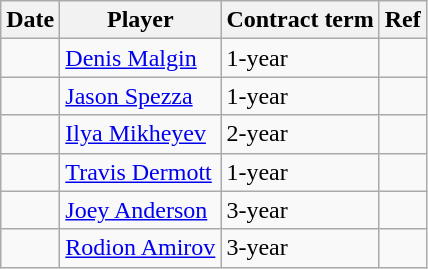<table class="wikitable">
<tr>
<th>Date</th>
<th>Player</th>
<th>Contract term</th>
<th>Ref</th>
</tr>
<tr>
<td></td>
<td><a href='#'>Denis Malgin</a></td>
<td>1-year</td>
<td></td>
</tr>
<tr>
<td></td>
<td><a href='#'>Jason Spezza</a></td>
<td>1-year</td>
<td></td>
</tr>
<tr>
<td></td>
<td><a href='#'>Ilya Mikheyev</a></td>
<td>2-year</td>
<td></td>
</tr>
<tr>
<td></td>
<td><a href='#'>Travis Dermott</a></td>
<td>1-year</td>
<td></td>
</tr>
<tr>
<td></td>
<td><a href='#'>Joey Anderson</a></td>
<td>3-year</td>
<td></td>
</tr>
<tr>
<td></td>
<td><a href='#'>Rodion Amirov</a></td>
<td>3-year</td>
<td></td>
</tr>
</table>
